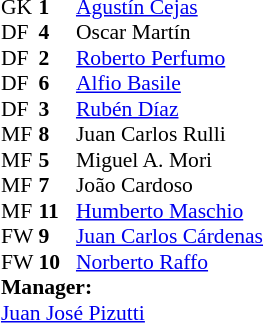<table cellspacing="0" cellpadding="0" style="font-size:90%; margin:0.2em auto;">
<tr>
<th width="25"></th>
<th width="25"></th>
</tr>
<tr>
<td>GK</td>
<td><strong>1</strong></td>
<td> <a href='#'>Agustín Cejas</a></td>
</tr>
<tr>
<td>DF</td>
<td><strong>4</strong></td>
<td> Oscar Martín</td>
</tr>
<tr>
<td>DF</td>
<td><strong>2</strong></td>
<td> <a href='#'>Roberto Perfumo</a></td>
</tr>
<tr>
<td>DF</td>
<td><strong>6</strong></td>
<td> <a href='#'>Alfio Basile</a></td>
</tr>
<tr>
<td>DF</td>
<td><strong>3</strong></td>
<td> <a href='#'>Rubén Díaz</a></td>
</tr>
<tr>
<td>MF</td>
<td><strong>8</strong></td>
<td> Juan Carlos Rulli</td>
</tr>
<tr>
<td>MF</td>
<td><strong>5</strong></td>
<td> Miguel A. Mori</td>
</tr>
<tr>
<td>MF</td>
<td><strong>7</strong></td>
<td> João Cardoso</td>
</tr>
<tr>
<td>MF</td>
<td><strong>11</strong></td>
<td> <a href='#'>Humberto Maschio</a></td>
</tr>
<tr>
<td>FW</td>
<td><strong>9</strong></td>
<td> <a href='#'>Juan Carlos Cárdenas</a></td>
</tr>
<tr>
<td>FW</td>
<td><strong>10</strong></td>
<td> <a href='#'>Norberto Raffo</a></td>
</tr>
<tr>
<td colspan=3><strong>Manager:</strong></td>
</tr>
<tr>
<td colspan=4> <a href='#'>Juan José Pizutti</a></td>
</tr>
</table>
